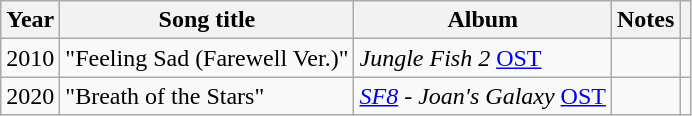<table class="wikitable sortable">
<tr>
<th scope="col">Year</th>
<th scope="col">Song title</th>
<th>Album</th>
<th scope="col">Notes</th>
<th scope="col" class="unsortable"></th>
</tr>
<tr>
<td>2010</td>
<td>"Feeling Sad (Farewell Ver.)"</td>
<td><em>Jungle Fish 2</em> <a href='#'>OST</a></td>
<td></td>
<td></td>
</tr>
<tr>
<td>2020</td>
<td>"Breath of the Stars"</td>
<td><em><a href='#'>SF8</a> - Joan's Galaxy</em> <a href='#'>OST</a></td>
<td></td>
<td></td>
</tr>
</table>
